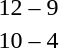<table style="text-align:center">
<tr>
<th width=200></th>
<th width=100></th>
<th width=200></th>
</tr>
<tr>
<td align=right><strong></strong></td>
<td>12 – 9</td>
<td align=left></td>
</tr>
<tr>
<td align=right><strong></strong></td>
<td>10 – 4</td>
<td align=left></td>
</tr>
</table>
